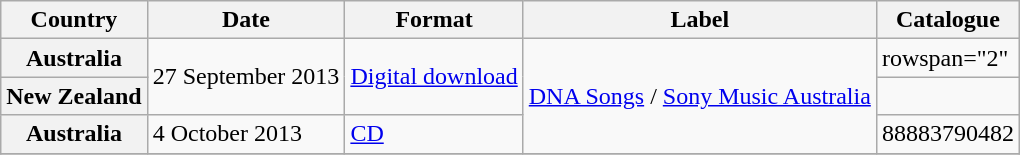<table class="wikitable plainrowheaders">
<tr>
<th scope="col">Country</th>
<th scope="col">Date</th>
<th scope="col">Format</th>
<th scope="col">Label</th>
<th scope="col">Catalogue</th>
</tr>
<tr>
<th scope="row">Australia</th>
<td rowspan="2">27 September 2013</td>
<td rowspan="2"><a href='#'>Digital download</a></td>
<td rowspan="3"><a href='#'>DNA Songs</a> / <a href='#'>Sony Music Australia</a></td>
<td>rowspan="2" </td>
</tr>
<tr>
<th scope="row">New Zealand</th>
</tr>
<tr>
<th scope="row">Australia</th>
<td>4 October 2013</td>
<td><a href='#'>CD</a></td>
<td>88883790482</td>
</tr>
<tr>
</tr>
</table>
